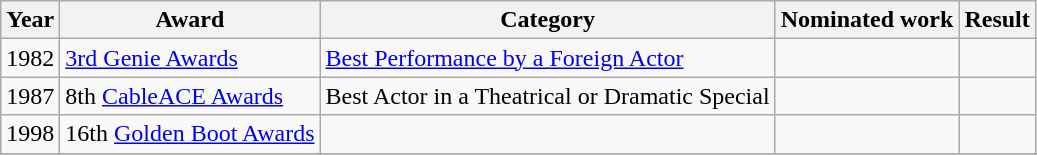<table class="wikitable">
<tr>
<th>Year</th>
<th>Award</th>
<th>Category</th>
<th>Nominated work</th>
<th>Result</th>
</tr>
<tr>
<td>1982</td>
<td><a href='#'>3rd Genie Awards</a></td>
<td><a href='#'>Best Performance by a Foreign Actor</a></td>
<td></td>
<td></td>
</tr>
<tr>
<td>1987</td>
<td>8th <a href='#'>CableACE Awards</a></td>
<td>Best Actor in a Theatrical or Dramatic Special</td>
<td></td>
<td></td>
</tr>
<tr>
<td>1998</td>
<td>16th <a href='#'>Golden Boot Awards</a></td>
<td></td>
<td></td>
<td></td>
</tr>
<tr>
</tr>
</table>
